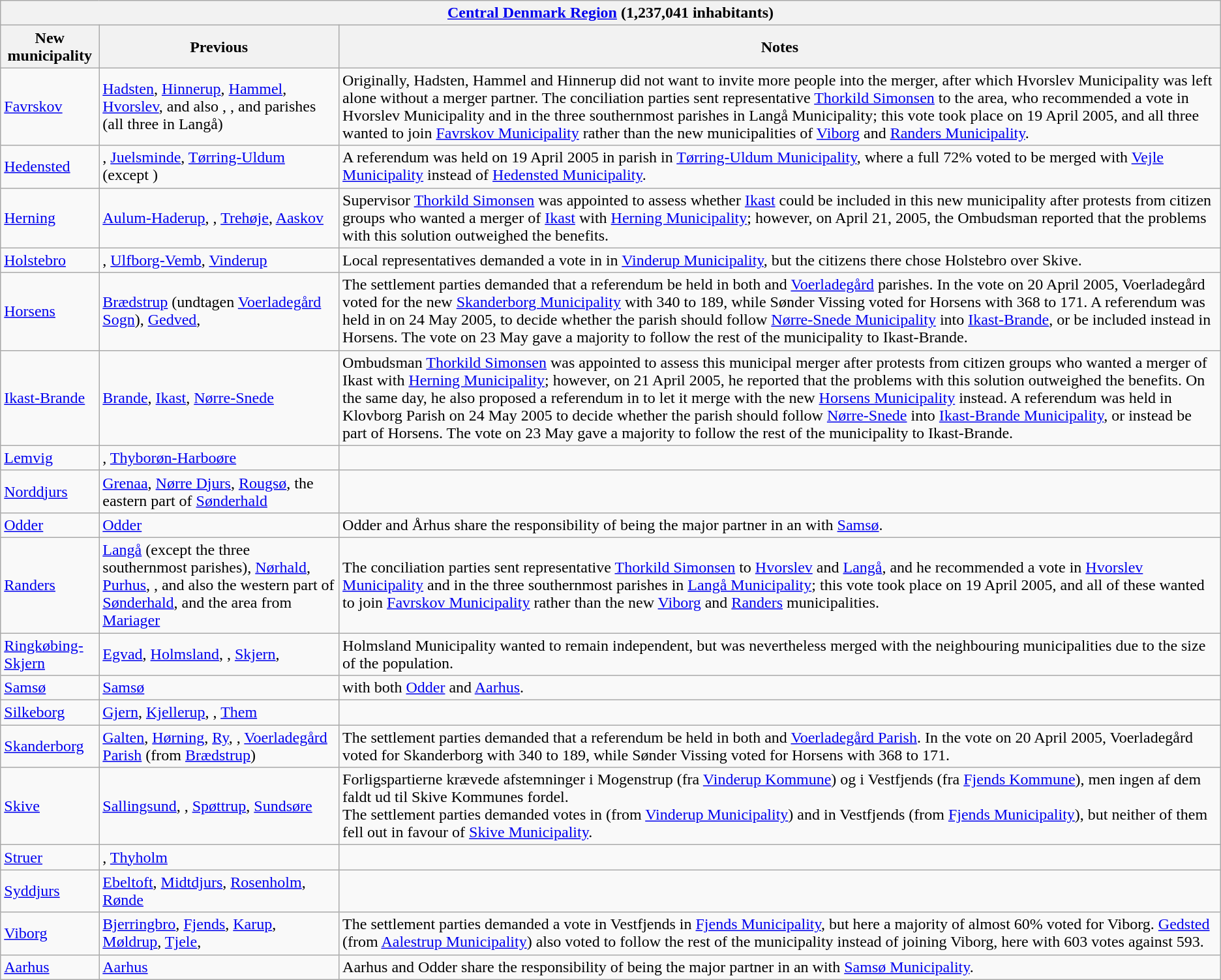<table class="wikitable">
<tr>
<th colspan="3"><a href='#'>Central Denmark Region</a> (1,237,041 inhabitants)</th>
</tr>
<tr>
<th>New municipality</th>
<th>Previous</th>
<th>Notes</th>
</tr>
<tr>
<td><a href='#'>Favrskov</a></td>
<td><a href='#'>Hadsten</a>, <a href='#'>Hinnerup</a>, <a href='#'>Hammel</a>, <a href='#'>Hvorslev</a>, and also , , and  parishes (all three in Langå)</td>
<td>Originally, Hadsten, Hammel and Hinnerup did not want to invite more people into the merger, after which Hvorslev Municipality was left alone without a merger partner. The conciliation parties sent representative <a href='#'>Thorkild Simonsen</a> to the area, who recommended a vote in Hvorslev Municipality and in the three southernmost parishes in Langå Municipality; this vote took place on 19 April 2005, and all three wanted to join <a href='#'>Favrskov Municipality</a> rather than the new municipalities of <a href='#'>Viborg</a> and <a href='#'>Randers Municipality</a>.</td>
</tr>
<tr>
<td><a href='#'>Hedensted</a></td>
<td>, <a href='#'>Juelsminde</a>, <a href='#'>Tørring-Uldum</a><br>(except )</td>
<td>A referendum was held on 19 April 2005 in  parish in <a href='#'>Tørring-Uldum Municipality</a>, where a full 72% voted to be merged with <a href='#'>Vejle Municipality</a> instead of <a href='#'>Hedensted Municipality</a>.</td>
</tr>
<tr>
<td><a href='#'>Herning</a></td>
<td><a href='#'>Aulum-Haderup</a>, , <a href='#'>Trehøje</a>, <a href='#'>Aaskov</a></td>
<td>Supervisor <a href='#'>Thorkild Simonsen</a> was appointed to assess whether <a href='#'>Ikast</a> could be included in this new municipality after protests from citizen groups who wanted a merger of <a href='#'>Ikast</a> with <a href='#'>Herning Municipality</a>; however, on April 21, 2005, the Ombudsman reported that the problems with this solution outweighed the benefits.</td>
</tr>
<tr>
<td><a href='#'>Holstebro</a></td>
<td>, <a href='#'>Ulfborg-Vemb</a>, <a href='#'>Vinderup</a></td>
<td>Local representatives demanded a vote in  in <a href='#'>Vinderup Municipality</a>, but the citizens there chose Holstebro over Skive.</td>
</tr>
<tr>
<td><a href='#'>Horsens</a></td>
<td><a href='#'>Brædstrup</a> (undtagen <a href='#'>Voerladegård Sogn</a>), <a href='#'>Gedved</a>, </td>
<td>The settlement parties demanded that a referendum be held in both  and <a href='#'>Voerladegård</a> parishes. In the vote on 20 April 2005, Voerladegård voted for the new <a href='#'>Skanderborg Municipality</a> with 340 to 189, while Sønder Vissing voted for Horsens with 368 to 171. A referendum was held in  on 24 May 2005, to decide whether the parish should follow <a href='#'>Nørre-Snede Municipality</a> into <a href='#'>Ikast-Brande</a>, or be included instead in Horsens. The vote on 23 May gave a majority to follow the rest of the municipality to Ikast-Brande.</td>
</tr>
<tr>
<td><a href='#'>Ikast-Brande</a></td>
<td><a href='#'>Brande</a>, <a href='#'>Ikast</a>, <a href='#'>Nørre-Snede</a></td>
<td>Ombudsman <a href='#'>Thorkild Simonsen</a> was appointed to assess this municipal merger after protests from citizen groups who wanted a merger of Ikast with <a href='#'>Herning Municipality</a>; however, on 21 April 2005, he reported that the problems with this solution outweighed the benefits. On the same day, he also proposed a referendum in  to let it merge with the new <a href='#'>Horsens Municipality</a> instead. A referendum was held in Klovborg Parish on 24 May 2005 to decide whether the parish should follow <a href='#'>Nørre-Snede</a> into <a href='#'>Ikast-Brande Municipality</a>, or instead be part of Horsens. The vote on 23 May gave a majority to follow the rest of the municipality to Ikast-Brande.</td>
</tr>
<tr>
<td><a href='#'>Lemvig</a></td>
<td>, <a href='#'>Thyborøn-Harboøre</a></td>
<td></td>
</tr>
<tr>
<td><a href='#'>Norddjurs</a></td>
<td><a href='#'>Grenaa</a>, <a href='#'>Nørre Djurs</a>, <a href='#'>Rougsø</a>, the eastern part of <a href='#'>Sønderhald</a></td>
<td></td>
</tr>
<tr>
<td><a href='#'>Odder</a></td>
<td><a href='#'>Odder</a></td>
<td>Odder and Århus share the responsibility of being the major partner in an  with <a href='#'>Samsø</a>.</td>
</tr>
<tr>
<td><a href='#'>Randers</a></td>
<td><a href='#'>Langå</a> (except the three southernmost parishes), <a href='#'>Nørhald</a>, <a href='#'>Purhus</a>, , and also the western part of <a href='#'>Sønderhald</a>, and the  area from <a href='#'>Mariager</a></td>
<td>The conciliation parties sent representative <a href='#'>Thorkild Simonsen</a> to <a href='#'>Hvorslev</a> and <a href='#'>Langå</a>, and he recommended a vote in <a href='#'>Hvorslev Municipality</a> and in the three southernmost parishes in <a href='#'>Langå Municipality</a>; this vote took place on 19 April 2005, and all of these wanted to join <a href='#'>Favrskov Municipality</a> rather than the new <a href='#'>Viborg</a> and <a href='#'>Randers</a> municipalities.</td>
</tr>
<tr>
<td><a href='#'>Ringkøbing-Skjern</a></td>
<td><a href='#'>Egvad</a>, <a href='#'>Holmsland</a>, , <a href='#'>Skjern</a>, </td>
<td>Holmsland Municipality wanted to remain independent, but was nevertheless merged with the neighbouring municipalities due to the size of the population.</td>
</tr>
<tr>
<td><a href='#'>Samsø</a></td>
<td><a href='#'>Samsø</a></td>
<td> with both <a href='#'>Odder</a> and <a href='#'>Aarhus</a>.</td>
</tr>
<tr>
<td><a href='#'>Silkeborg</a></td>
<td><a href='#'>Gjern</a>, <a href='#'>Kjellerup</a>, , <a href='#'>Them</a></td>
<td></td>
</tr>
<tr>
<td><a href='#'>Skanderborg</a></td>
<td><a href='#'>Galten</a>, <a href='#'>Hørning</a>, <a href='#'>Ry</a>, , <a href='#'>Voerladegård Parish</a> (from <a href='#'>Brædstrup</a>)</td>
<td>The settlement parties demanded that a referendum be held in both  and <a href='#'>Voerladegård Parish</a>. In the vote on 20 April 2005, Voerladegård voted for Skanderborg with 340 to 189, while Sønder Vissing voted for Horsens with 368 to 171.</td>
</tr>
<tr>
<td><a href='#'>Skive</a></td>
<td><a href='#'>Sallingsund</a>, , <a href='#'>Spøttrup</a>, <a href='#'>Sundsøre</a></td>
<td>Forligspartierne krævede afstemninger i Mogenstrup (fra <a href='#'>Vinderup Kommune</a>) og i Vestfjends (fra <a href='#'>Fjends Kommune</a>), men ingen af dem faldt ud til Skive Kommunes fordel.<br>The settlement parties demanded votes in  (from <a href='#'>Vinderup Municipality</a>) and in Vestfjends (from <a href='#'>Fjends Municipality</a>), but neither of them fell out in favour of <a href='#'>Skive Municipality</a>.</td>
</tr>
<tr>
<td><a href='#'>Struer</a></td>
<td>, <a href='#'>Thyholm</a></td>
<td></td>
</tr>
<tr>
<td><a href='#'>Syddjurs</a></td>
<td><a href='#'>Ebeltoft</a>, <a href='#'>Midtdjurs</a>, <a href='#'>Rosenholm</a>, <a href='#'>Rønde</a></td>
<td></td>
</tr>
<tr>
<td><a href='#'>Viborg</a></td>
<td><a href='#'>Bjerringbro</a>, <a href='#'>Fjends</a>, <a href='#'>Karup</a>, <a href='#'>Møldrup</a>, <a href='#'>Tjele</a>, </td>
<td>The settlement parties demanded a vote in Vestfjends in <a href='#'>Fjends Municipality</a>, but here a majority of almost 60% voted for Viborg. <a href='#'>Gedsted</a> (from <a href='#'>Aalestrup Municipality</a>) also voted to follow the rest of the municipality instead of joining Viborg, here with 603 votes against 593.</td>
</tr>
<tr>
<td><a href='#'>Aarhus</a></td>
<td><a href='#'>Aarhus</a></td>
<td>Aarhus and Odder share the responsibility of being the major partner in an  with <a href='#'>Samsø Municipality</a>.</td>
</tr>
</table>
